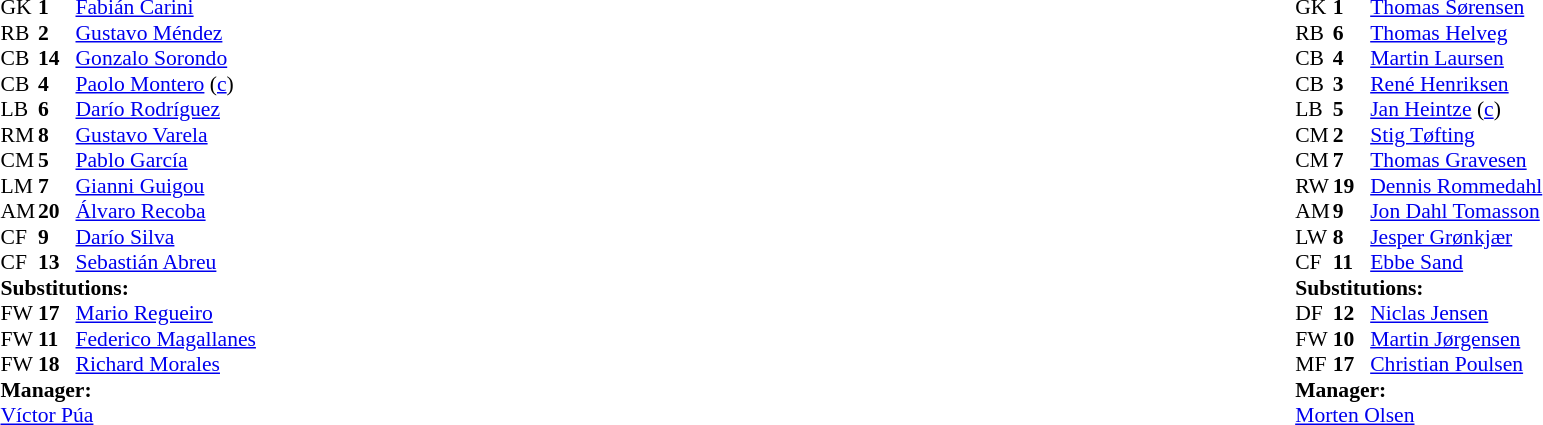<table style="width:100%;">
<tr>
<td style="vertical-align:top; width:50%;"><br><table style="font-size: 90%" cellspacing="0" cellpadding="0">
<tr>
<th width="25"></th>
<th width="25"></th>
</tr>
<tr>
<td>GK</td>
<td><strong>1</strong></td>
<td><a href='#'>Fabián Carini</a></td>
</tr>
<tr>
<td>RB</td>
<td><strong>2</strong></td>
<td><a href='#'>Gustavo Méndez</a></td>
<td></td>
</tr>
<tr>
<td>CB</td>
<td><strong>14</strong></td>
<td><a href='#'>Gonzalo Sorondo</a></td>
</tr>
<tr>
<td>CB</td>
<td><strong>4</strong></td>
<td><a href='#'>Paolo Montero</a> (<a href='#'>c</a>)</td>
</tr>
<tr>
<td>LB</td>
<td><strong>6</strong></td>
<td><a href='#'>Darío Rodríguez</a></td>
<td></td>
<td></td>
</tr>
<tr>
<td>RM</td>
<td><strong>8</strong></td>
<td><a href='#'>Gustavo Varela</a></td>
</tr>
<tr>
<td>CM</td>
<td><strong>5</strong></td>
<td><a href='#'>Pablo García</a></td>
</tr>
<tr>
<td>LM</td>
<td><strong>7</strong></td>
<td><a href='#'>Gianni Guigou</a></td>
</tr>
<tr>
<td>AM</td>
<td><strong>20</strong></td>
<td><a href='#'>Álvaro Recoba</a></td>
<td></td>
<td></td>
</tr>
<tr>
<td>CF</td>
<td><strong>9</strong></td>
<td><a href='#'>Darío Silva</a></td>
</tr>
<tr>
<td>CF</td>
<td><strong>13</strong></td>
<td><a href='#'>Sebastián Abreu</a></td>
<td></td>
<td></td>
</tr>
<tr>
<td colspan=3><strong>Substitutions:</strong></td>
</tr>
<tr>
<td>FW</td>
<td><strong>17</strong></td>
<td><a href='#'>Mario Regueiro</a></td>
<td></td>
<td></td>
</tr>
<tr>
<td>FW</td>
<td><strong>11</strong></td>
<td><a href='#'>Federico Magallanes</a></td>
<td></td>
<td></td>
</tr>
<tr>
<td>FW</td>
<td><strong>18</strong></td>
<td><a href='#'>Richard Morales</a></td>
<td></td>
<td></td>
</tr>
<tr>
<td colspan=3><strong>Manager:</strong></td>
</tr>
<tr>
<td colspan="4"><a href='#'>Víctor Púa</a></td>
</tr>
</table>
</td>
<td></td>
<td style="vertical-align:top; width:50%;"><br><table cellspacing="0" cellpadding="0" style="font-size:90%; margin:auto;">
<tr>
<th width="25"></th>
<th width="25"></th>
</tr>
<tr>
<td>GK</td>
<td><strong>1</strong></td>
<td><a href='#'>Thomas Sørensen</a></td>
</tr>
<tr>
<td>RB</td>
<td><strong>6</strong></td>
<td><a href='#'>Thomas Helveg</a></td>
</tr>
<tr>
<td>CB</td>
<td><strong>4</strong></td>
<td><a href='#'>Martin Laursen</a></td>
<td></td>
</tr>
<tr>
<td>CB</td>
<td><strong>3</strong></td>
<td><a href='#'>René Henriksen</a></td>
</tr>
<tr>
<td>LB</td>
<td><strong>5</strong></td>
<td><a href='#'>Jan Heintze</a> (<a href='#'>c</a>)</td>
<td></td>
<td></td>
</tr>
<tr>
<td>CM</td>
<td><strong>2</strong></td>
<td><a href='#'>Stig Tøfting</a></td>
</tr>
<tr>
<td>CM</td>
<td><strong>7</strong></td>
<td><a href='#'>Thomas Gravesen</a></td>
</tr>
<tr>
<td>RW</td>
<td><strong>19</strong></td>
<td><a href='#'>Dennis Rommedahl</a></td>
</tr>
<tr>
<td>AM</td>
<td><strong>9</strong></td>
<td><a href='#'>Jon Dahl Tomasson</a></td>
</tr>
<tr>
<td>LW</td>
<td><strong>8</strong></td>
<td><a href='#'>Jesper Grønkjær</a></td>
<td></td>
<td></td>
</tr>
<tr>
<td>CF</td>
<td><strong>11</strong></td>
<td><a href='#'>Ebbe Sand</a></td>
<td></td>
<td></td>
</tr>
<tr>
<td colspan=3><strong>Substitutions:</strong></td>
</tr>
<tr>
<td>DF</td>
<td><strong>12</strong></td>
<td><a href='#'>Niclas Jensen</a></td>
<td></td>
<td></td>
</tr>
<tr>
<td>FW</td>
<td><strong>10</strong></td>
<td><a href='#'>Martin Jørgensen</a></td>
<td></td>
<td></td>
</tr>
<tr>
<td>MF</td>
<td><strong>17</strong></td>
<td><a href='#'>Christian Poulsen</a></td>
<td></td>
<td></td>
</tr>
<tr>
<td colspan=3><strong>Manager:</strong></td>
</tr>
<tr>
<td colspan="4"><a href='#'>Morten Olsen</a></td>
</tr>
</table>
</td>
</tr>
</table>
